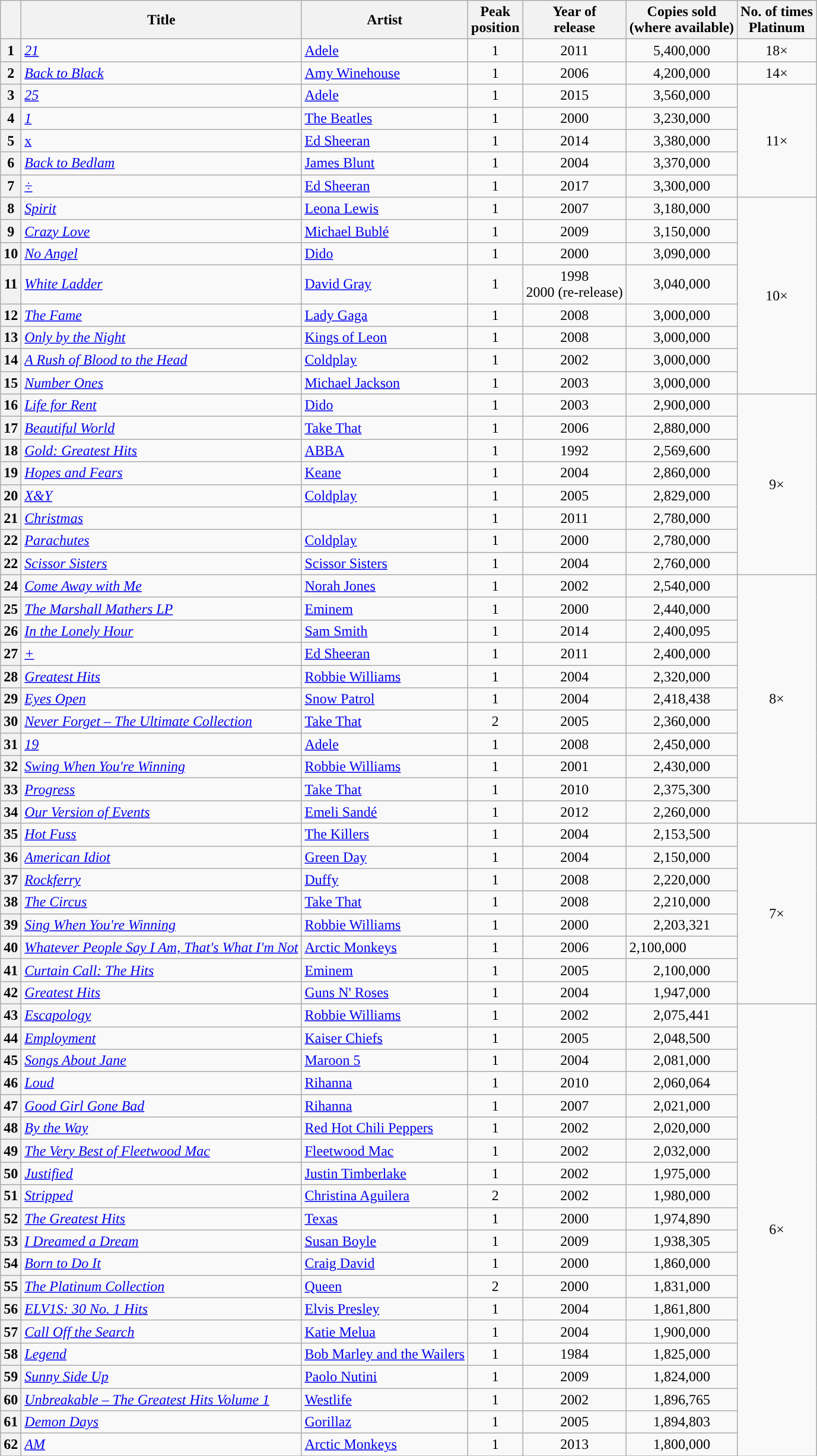<table class="wikitable sortable plainrowheaders">
<tr>
<th scope="col"></th>
<th scope="col">Title</th>
<th scope="col">Artist</th>
<th scope="col">Peak<br>position</th>
<th scope="col">Year of<br>release</th>
<th scope="col">Copies sold<br>(where available)</th>
<th scope="col">No. of times<br>Platinum</th>
</tr>
<tr>
<th scope=row style="text-align:center;">1</th>
<td><em><a href='#'>21</a></em></td>
<td><a href='#'>Adele</a></td>
<td style="text-align:center;">1</td>
<td style="text-align:center;">2011</td>
<td style="text-align:center;">5,400,000</td>
<td style="text-align:center;">18×</td>
</tr>
<tr>
<th scope=row style="text-align:center;">2</th>
<td><em><a href='#'>Back to Black</a></em></td>
<td><a href='#'>Amy Winehouse</a></td>
<td style="text-align:center;">1</td>
<td style="text-align:center;">2006</td>
<td style="text-align:center;">4,200,000</td>
<td style="text-align:center;">14×</td>
</tr>
<tr>
<th scope=row style="text-align:center;">3</th>
<td><em><a href='#'>25</a></em></td>
<td><a href='#'>Adele</a></td>
<td style="text-align:center;">1</td>
<td style="text-align:center;">2015</td>
<td style="text-align:center;">3,560,000</td>
<td style="text-align:center;" rowspan=5>11×</td>
</tr>
<tr>
<th scope=row style="text-align:center;">4</th>
<td><em><a href='#'>1</a></em></td>
<td><a href='#'>The Beatles</a></td>
<td style="text-align:center;">1</td>
<td style="text-align:center;">2000</td>
<td style="text-align:center;">3,230,000</td>
</tr>
<tr>
<th scope=row style="text-align:center;">5</th>
<td><a href='#'>x</a></td>
<td><a href='#'>Ed Sheeran</a></td>
<td style="text-align:center;">1</td>
<td style="text-align:center;">2014</td>
<td style="text-align:center;">3,380,000</td>
</tr>
<tr>
<th scope=row style="text-align:center;">6</th>
<td><em><a href='#'>Back to Bedlam</a></em></td>
<td><a href='#'>James Blunt</a></td>
<td style="text-align:center;">1</td>
<td style="text-align:center;">2004</td>
<td style="text-align:center;">3,370,000</td>
</tr>
<tr>
<th scope=row style="text-align:center;">7</th>
<td><em><a href='#'>÷</a></em></td>
<td><a href='#'>Ed Sheeran</a></td>
<td style="text-align:center;">1</td>
<td style="text-align:center;">2017</td>
<td style="text-align:center;">3,300,000</td>
</tr>
<tr>
<th scope=row style="text-align:center;">8</th>
<td><em><a href='#'>Spirit</a></em></td>
<td><a href='#'>Leona Lewis</a></td>
<td style="text-align:center;">1</td>
<td style="text-align:center;">2007</td>
<td style="text-align:center;">3,180,000</td>
<td style="text-align:center;"rowspan="8">10×</td>
</tr>
<tr>
<th scope=row style="text-align:center;">9</th>
<td><em><a href='#'>Crazy Love</a></em></td>
<td><a href='#'>Michael Bublé</a></td>
<td style="text-align:center;">1</td>
<td style="text-align:center;">2009</td>
<td style="text-align:center;">3,150,000</td>
</tr>
<tr>
<th scope=row style="text-align:center;">10</th>
<td><em><a href='#'>No Angel</a></em></td>
<td><a href='#'>Dido</a></td>
<td style="text-align:center;">1</td>
<td style="text-align:center;">2000</td>
<td style="text-align:center;">3,090,000</td>
</tr>
<tr>
<th scope=row style="text-align:center;">11</th>
<td><em><a href='#'>White Ladder</a></em></td>
<td><a href='#'>David Gray</a></td>
<td style="text-align:center;">1</td>
<td style="text-align:center;">1998<br>2000 (re-release)</td>
<td style="text-align:center;">3,040,000</td>
</tr>
<tr>
<th scope=row style="text-align:center;">12</th>
<td><em><a href='#'>The Fame</a></em></td>
<td><a href='#'>Lady Gaga</a></td>
<td style="text-align:center;">1</td>
<td style="text-align:center;">2008</td>
<td style="text-align:center;">3,000,000</td>
</tr>
<tr>
<th scope=row style="text-align:center;">13</th>
<td><em><a href='#'>Only by the Night</a></em></td>
<td><a href='#'>Kings of Leon</a></td>
<td style="text-align:center;">1</td>
<td style="text-align:center;">2008</td>
<td style="text-align:center;">3,000,000</td>
</tr>
<tr>
<th scope=row style="text-align:center;">14</th>
<td><em><a href='#'>A Rush of Blood to the Head</a></em></td>
<td><a href='#'>Coldplay</a></td>
<td style="text-align:center;">1</td>
<td style="text-align:center;">2002</td>
<td style="text-align:center;">3,000,000</td>
</tr>
<tr>
<th scope=row style="text-align:center;">15</th>
<td><em><a href='#'>Number Ones</a></em></td>
<td><a href='#'>Michael Jackson</a></td>
<td style="text-align:center;">1</td>
<td style="text-align:center;">2003</td>
<td style="text-align:center;">3,000,000</td>
</tr>
<tr>
<th scope=row style="text-align:center;">16</th>
<td><em><a href='#'>Life for Rent</a></em></td>
<td><a href='#'>Dido</a></td>
<td style="text-align:center;">1</td>
<td style="text-align:center;">2003</td>
<td style="text-align:center;">2,900,000</td>
<td style="text-align:center;"rowspan=8>9×</td>
</tr>
<tr>
<th scope=row style="text-align:center;">17</th>
<td><em><a href='#'>Beautiful World</a></em></td>
<td><a href='#'>Take That</a></td>
<td style="text-align:center;">1</td>
<td style="text-align:center;">2006</td>
<td style="text-align:center;">2,880,000</td>
</tr>
<tr>
<th scope=row style="text-align:center;">18</th>
<td><em><a href='#'>Gold: Greatest Hits</a></em></td>
<td><a href='#'>ABBA</a></td>
<td style="text-align:center;">1</td>
<td style="text-align:center;">1992</td>
<td style="text-align:center;">2,569,600</td>
</tr>
<tr>
<th scope=row style="text-align:center;">19</th>
<td><em><a href='#'>Hopes and Fears</a></em></td>
<td><a href='#'>Keane</a></td>
<td style="text-align:center;">1</td>
<td style="text-align:center;">2004</td>
<td style="text-align:center;">2,860,000</td>
</tr>
<tr>
<th scope=row style="text-align:center;">20</th>
<td><em><a href='#'>X&Y</a></em></td>
<td><a href='#'>Coldplay</a></td>
<td style="text-align:center;">1</td>
<td style="text-align:center;">2005</td>
<td style="text-align:center;">2,829,000</td>
</tr>
<tr>
<th scope=row style="text-align:center;">21</th>
<td><em><a href='#'>Christmas</a></em></td>
<td></td>
<td style="text-align:center;">1</td>
<td style="text-align:center;">2011</td>
<td style="text-align:center;">2,780,000</td>
</tr>
<tr>
<th scope=row style="text-align:center;">22</th>
<td><em><a href='#'>Parachutes</a></em></td>
<td><a href='#'>Coldplay</a></td>
<td style="text-align:center;">1</td>
<td style="text-align:center;">2000</td>
<td style="text-align:center;">2,780,000</td>
</tr>
<tr>
<th scope=row style="text-align:center;">22</th>
<td><em><a href='#'>Scissor Sisters</a></em></td>
<td><a href='#'>Scissor Sisters</a></td>
<td style="text-align:center;">1</td>
<td style="text-align:center;">2004</td>
<td style="text-align:center;">2,760,000</td>
</tr>
<tr>
<th scope=row style="text-align:center;">24</th>
<td><em><a href='#'>Come Away with Me</a></em></td>
<td><a href='#'>Norah Jones</a></td>
<td style="text-align:center;">1</td>
<td style="text-align:center;">2002</td>
<td style="text-align:center;">2,540,000</td>
<td style="text-align:center;"rowspan=11>8×</td>
</tr>
<tr>
<th scope=row style="text-align:center;">25</th>
<td><em><a href='#'>The Marshall Mathers LP</a></em></td>
<td><a href='#'>Eminem</a></td>
<td style="text-align:center;">1</td>
<td style="text-align:center;">2000</td>
<td style="text-align:center;">2,440,000</td>
</tr>
<tr>
<th scope=row style="text-align:center;">26</th>
<td><em><a href='#'>In the Lonely Hour</a></em></td>
<td><a href='#'>Sam Smith</a></td>
<td style="text-align:center;">1</td>
<td style="text-align:center;">2014</td>
<td style="text-align:center;">2,400,095</td>
</tr>
<tr>
<th scope=row style="text-align:center;">27</th>
<td><em><a href='#'>+</a></em></td>
<td><a href='#'>Ed Sheeran</a></td>
<td style="text-align:center;">1</td>
<td style="text-align:center;">2011</td>
<td style="text-align:center;">2,400,000</td>
</tr>
<tr>
<th scope=row style="text-align:center;">28</th>
<td><em><a href='#'>Greatest Hits</a></em></td>
<td><a href='#'>Robbie Williams</a></td>
<td style="text-align:center;">1</td>
<td style="text-align:center;">2004</td>
<td style="text-align:center;">2,320,000</td>
</tr>
<tr>
<th scope=row style="text-align:center;">29</th>
<td><em><a href='#'>Eyes Open</a></em></td>
<td><a href='#'>Snow Patrol</a></td>
<td style="text-align:center;">1</td>
<td style="text-align:center;">2004</td>
<td style="text-align:center;">2,418,438</td>
</tr>
<tr>
<th scope=row style="text-align:center;">30</th>
<td><em><a href='#'>Never Forget – The Ultimate Collection</a></em></td>
<td><a href='#'>Take That</a></td>
<td style="text-align:center;">2</td>
<td style="text-align:center;">2005</td>
<td style="text-align:center;">2,360,000</td>
</tr>
<tr>
<th scope=row style="text-align:center;">31</th>
<td><em><a href='#'>19</a></em></td>
<td><a href='#'>Adele</a></td>
<td style="text-align:center;">1</td>
<td style="text-align:center;">2008</td>
<td style="text-align:center;">2,450,000</td>
</tr>
<tr>
<th scope=row style="text-align:center;">32</th>
<td><em><a href='#'>Swing When You're Winning</a></em></td>
<td><a href='#'>Robbie Williams</a></td>
<td style="text-align:center;">1</td>
<td style="text-align:center;">2001</td>
<td style="text-align:center;">2,430,000</td>
</tr>
<tr>
<th scope=row style="text-align:center;">33</th>
<td><em><a href='#'>Progress</a></em></td>
<td><a href='#'>Take That</a></td>
<td style="text-align:center;">1</td>
<td style="text-align:center;">2010</td>
<td style="text-align:center;">2,375,300</td>
</tr>
<tr>
<th scope=row style="text-align:center;">34</th>
<td><em><a href='#'>Our Version of Events</a></em></td>
<td><a href='#'>Emeli Sandé</a></td>
<td style="text-align:center;">1</td>
<td style="text-align:center;">2012</td>
<td style="text-align:center;">2,260,000</td>
</tr>
<tr>
<th scope=row style="text-align:center;">35</th>
<td><em><a href='#'>Hot Fuss</a></em></td>
<td><a href='#'>The Killers</a></td>
<td style="text-align:center;">1</td>
<td style="text-align:center;">2004</td>
<td style="text-align:center;">2,153,500</td>
<td rowspan="8" style="text-align:center;">7×</td>
</tr>
<tr>
<th scope=row style="text-align:center;">36</th>
<td><em><a href='#'>American Idiot</a></em></td>
<td><a href='#'>Green Day</a></td>
<td style="text-align:center;">1</td>
<td style="text-align:center;">2004</td>
<td style="text-align:center;">2,150,000</td>
</tr>
<tr>
<th scope=row style="text-align:center;">37</th>
<td><em><a href='#'>Rockferry</a></em></td>
<td><a href='#'>Duffy</a></td>
<td style="text-align:center;">1</td>
<td style="text-align:center;">2008</td>
<td style="text-align:center;">2,220,000</td>
</tr>
<tr>
<th scope=row style="text-align:center;">38</th>
<td><em><a href='#'>The Circus</a></em></td>
<td><a href='#'>Take That</a></td>
<td style="text-align:center;">1</td>
<td style="text-align:center;">2008</td>
<td style="text-align:center;">2,210,000</td>
</tr>
<tr>
<th scope=row style="text-align:center;">39</th>
<td><em><a href='#'>Sing When You're Winning</a></em></td>
<td><a href='#'>Robbie Williams</a></td>
<td style="text-align:center;">1</td>
<td style="text-align:center;">2000</td>
<td style="text-align:center;">2,203,321</td>
</tr>
<tr>
<th scope=row style="text-align:center;">40</th>
<td><em><a href='#'>Whatever People Say I Am, That's What I'm Not</a></em></td>
<td><a href='#'>Arctic Monkeys</a></td>
<td style="text-align:center;">1</td>
<td style="text-align:center;">2006</td>
<td>2,100,000 </td>
</tr>
<tr>
<th scope="row" style="text-align:center;">41</th>
<td><em><a href='#'>Curtain Call: The Hits</a></em></td>
<td><a href='#'>Eminem</a></td>
<td style="text-align:center;">1</td>
<td style="text-align:center;">2005</td>
<td style="text-align:center;">2,100,000</td>
</tr>
<tr>
<th scope="row" style="text-align:center;">42</th>
<td><em><a href='#'>Greatest Hits</a></em></td>
<td><a href='#'>Guns N' Roses</a></td>
<td style="text-align:center;">1</td>
<td style="text-align:center;">2004</td>
<td style="text-align:center;">1,947,000</td>
</tr>
<tr>
<th scope="row" style="text-align:center;">43</th>
<td><em><a href='#'>Escapology</a></em></td>
<td><a href='#'>Robbie Williams</a></td>
<td style="text-align:center;">1</td>
<td style="text-align:center;">2002</td>
<td style="text-align:center;">2,075,441</td>
<td rowspan="21" style="text-align:center;">6×</td>
</tr>
<tr>
<th scope="row" style="text-align:center;">44</th>
<td><em><a href='#'>Employment</a></em></td>
<td><a href='#'>Kaiser Chiefs</a></td>
<td style="text-align:center;">1</td>
<td style="text-align:center;">2005</td>
<td style="text-align:center;">2,048,500</td>
</tr>
<tr>
<th scope="row" style="text-align:center;">45</th>
<td><em><a href='#'>Songs About Jane</a></em></td>
<td><a href='#'>Maroon 5</a></td>
<td style="text-align:center;">1</td>
<td style="text-align:center;">2004</td>
<td style="text-align:center;">2,081,000</td>
</tr>
<tr>
<th scope="row" style="text-align:center;">46</th>
<td><em><a href='#'>Loud</a></em></td>
<td><a href='#'>Rihanna</a></td>
<td style="text-align:center;">1</td>
<td style="text-align:center;">2010</td>
<td style="text-align:center;">2,060,064</td>
</tr>
<tr>
<th scope="row" style="text-align:center;">47</th>
<td><em><a href='#'>Good Girl Gone Bad</a></em></td>
<td><a href='#'>Rihanna</a></td>
<td style="text-align:center;">1</td>
<td style="text-align:center;">2007</td>
<td style="text-align:center;">2,021,000</td>
</tr>
<tr>
<th scope="row" style="text-align:center;">48</th>
<td><em><a href='#'>By the Way</a></em></td>
<td><a href='#'>Red Hot Chili Peppers</a></td>
<td style="text-align:center;">1</td>
<td style="text-align:center;">2002</td>
<td style="text-align:center;">2,020,000</td>
</tr>
<tr>
<th scope="row" style="text-align:center;">49</th>
<td><em><a href='#'>The Very Best of Fleetwood Mac</a></em></td>
<td><a href='#'>Fleetwood Mac</a></td>
<td style="text-align:center;">1</td>
<td style="text-align:center;">2002</td>
<td style="text-align:center;">2,032,000</td>
</tr>
<tr>
<th scope="row" style="text-align:center;">50</th>
<td><em><a href='#'>Justified</a></em></td>
<td><a href='#'>Justin Timberlake</a></td>
<td style="text-align:center;">1</td>
<td style="text-align:center;">2002</td>
<td style="text-align:center;">1,975,000</td>
</tr>
<tr>
<th scope="row" style="text-align:center;">51</th>
<td><em><a href='#'>Stripped</a></em></td>
<td><a href='#'>Christina Aguilera</a></td>
<td style="text-align:center;">2</td>
<td style="text-align:center;">2002</td>
<td style="text-align:center;">1,980,000</td>
</tr>
<tr>
<th scope="row" style="text-align:center;">52</th>
<td><em><a href='#'>The Greatest Hits</a></em></td>
<td><a href='#'>Texas</a></td>
<td style="text-align:center;">1</td>
<td style="text-align:center;">2000</td>
<td style="text-align:center;">1,974,890</td>
</tr>
<tr>
<th scope="row" style="text-align:center;">53</th>
<td><em><a href='#'>I Dreamed a Dream</a></em></td>
<td><a href='#'>Susan Boyle</a></td>
<td style="text-align:center;">1</td>
<td style="text-align:center;">2009</td>
<td style="text-align:center;">1,938,305</td>
</tr>
<tr>
<th scope="row" style="text-align:center;">54</th>
<td><em><a href='#'>Born to Do It</a></em></td>
<td><a href='#'>Craig David</a></td>
<td style="text-align:center;">1</td>
<td style="text-align:center;">2000</td>
<td style="text-align:center;">1,860,000</td>
</tr>
<tr>
<th scope="row" style="text-align:center;">55</th>
<td><em><a href='#'>The Platinum Collection</a></em></td>
<td><a href='#'>Queen</a></td>
<td style="text-align:center;">2</td>
<td style="text-align:center;">2000</td>
<td style="text-align:center;">1,831,000</td>
</tr>
<tr>
<th scope="row" style="text-align:center;">56</th>
<td><em><a href='#'>ELV1S: 30 No. 1 Hits</a></em></td>
<td><a href='#'>Elvis Presley</a></td>
<td style="text-align:center;">1</td>
<td style="text-align:center;">2004</td>
<td style="text-align:center;">1,861,800</td>
</tr>
<tr>
<th scope="row" style="text-align:center;">57</th>
<td><em><a href='#'>Call Off the Search</a></em></td>
<td><a href='#'>Katie Melua</a></td>
<td style="text-align:center;">1</td>
<td style="text-align:center;">2004</td>
<td style="text-align:center;">1,900,000</td>
</tr>
<tr>
<th scope="row" style="text-align:center;">58</th>
<td><em><a href='#'>Legend</a></em></td>
<td><a href='#'>Bob Marley and the Wailers</a></td>
<td style="text-align:center;">1</td>
<td style="text-align:center;">1984</td>
<td style="text-align:center;">1,825,000</td>
</tr>
<tr>
<th scope="row" style="text-align:center;">59</th>
<td><em><a href='#'>Sunny Side Up</a></em></td>
<td><a href='#'>Paolo Nutini</a></td>
<td style="text-align:center;">1</td>
<td style="text-align:center;">2009</td>
<td style="text-align:center;">1,824,000</td>
</tr>
<tr>
<th scope="row" style="text-align:center;">60</th>
<td><em><a href='#'>Unbreakable – The Greatest Hits Volume 1</a></em></td>
<td><a href='#'>Westlife</a></td>
<td style="text-align:center;">1</td>
<td style="text-align:center;">2002</td>
<td style="text-align:center;">1,896,765</td>
</tr>
<tr>
<th scope="row" style="text-align:center;">61</th>
<td><em><a href='#'>Demon Days</a></em></td>
<td><a href='#'>Gorillaz</a></td>
<td style="text-align:center;">1</td>
<td style="text-align:center;">2005</td>
<td style="text-align:center;">1,894,803</td>
</tr>
<tr>
<th scope="row" style="text-align:center;">62</th>
<td><em><a href='#'>AM</a></em></td>
<td><a href='#'>Arctic Monkeys</a></td>
<td style="text-align:center;">1</td>
<td style="text-align:center;">2013</td>
<td style="text-align:center;">1,800,000</td>
</tr>
<tr>
</tr>
</table>
